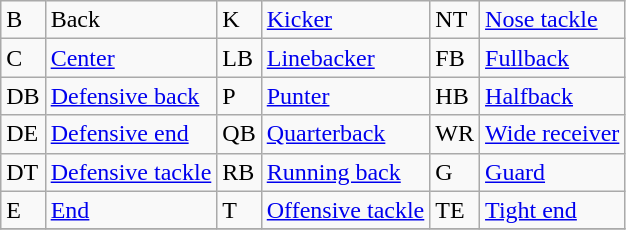<table class="wikitable">
<tr>
<td>B</td>
<td>Back</td>
<td>K</td>
<td><a href='#'>Kicker</a></td>
<td>NT</td>
<td><a href='#'>Nose tackle</a></td>
</tr>
<tr>
<td>C</td>
<td><a href='#'>Center</a></td>
<td>LB</td>
<td><a href='#'>Linebacker</a></td>
<td>FB</td>
<td><a href='#'>Fullback</a></td>
</tr>
<tr>
<td>DB</td>
<td><a href='#'>Defensive back</a></td>
<td>P</td>
<td><a href='#'>Punter</a></td>
<td>HB</td>
<td><a href='#'>Halfback</a></td>
</tr>
<tr>
<td>DE</td>
<td><a href='#'>Defensive end</a></td>
<td>QB</td>
<td><a href='#'>Quarterback</a></td>
<td>WR</td>
<td><a href='#'>Wide receiver</a></td>
</tr>
<tr>
<td>DT</td>
<td><a href='#'>Defensive tackle</a></td>
<td>RB</td>
<td><a href='#'>Running back</a></td>
<td>G</td>
<td><a href='#'>Guard</a></td>
</tr>
<tr>
<td>E</td>
<td><a href='#'>End</a></td>
<td>T</td>
<td><a href='#'>Offensive tackle</a></td>
<td>TE</td>
<td><a href='#'>Tight end</a></td>
</tr>
<tr>
</tr>
</table>
